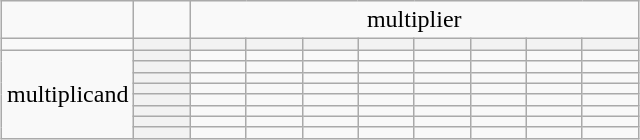<table class="wikitable" style="text-align: center; margin:0.5em auto">
<tr>
<td></td>
<td></td>
<td colspan="8">multiplier</td>
</tr>
<tr>
<td></td>
<th width="30pt"></th>
<th width="30pt"></th>
<th width="30pt"></th>
<th width="30pt"></th>
<th width="30pt"></th>
<th width="30pt"></th>
<th width="30pt"></th>
<th width="30pt"></th>
<th width="30pt"></th>
</tr>
<tr>
<td rowspan="8">multiplicand</td>
<th></th>
<td></td>
<td></td>
<td></td>
<td></td>
<td></td>
<td></td>
<td></td>
<td></td>
</tr>
<tr>
<th></th>
<td></td>
<td></td>
<td></td>
<td></td>
<td></td>
<td></td>
<td></td>
<td></td>
</tr>
<tr>
<th></th>
<td></td>
<td></td>
<td></td>
<td></td>
<td></td>
<td></td>
<td></td>
<td></td>
</tr>
<tr>
<th></th>
<td></td>
<td></td>
<td></td>
<td></td>
<td></td>
<td></td>
<td></td>
<td></td>
</tr>
<tr>
<th></th>
<td></td>
<td></td>
<td></td>
<td></td>
<td></td>
<td></td>
<td></td>
<td></td>
</tr>
<tr>
<th></th>
<td></td>
<td></td>
<td></td>
<td></td>
<td></td>
<td></td>
<td></td>
<td></td>
</tr>
<tr>
<th></th>
<td></td>
<td></td>
<td></td>
<td></td>
<td></td>
<td></td>
<td></td>
<td></td>
</tr>
<tr>
<th></th>
<td></td>
<td></td>
<td></td>
<td></td>
<td></td>
<td></td>
<td></td>
<td></td>
</tr>
</table>
